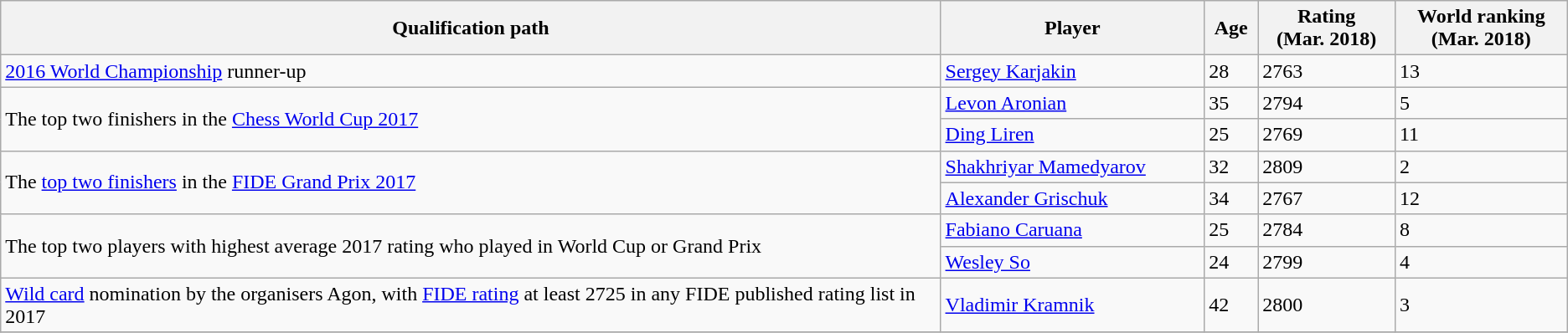<table class="wikitable" style="text-align: left;">
<tr>
<th width="60%">Qualification path</th>
<th>Player</th>
<th>Age</th>
<th>Rating<br>(Mar. 2018)</th>
<th>World ranking<br>(Mar. 2018)</th>
</tr>
<tr>
<td><a href='#'>2016 World Championship</a> runner-up</td>
<td> <a href='#'>Sergey Karjakin</a></td>
<td>28</td>
<td>2763</td>
<td>13</td>
</tr>
<tr>
<td rowspan="2">The top two finishers in the <a href='#'>Chess World Cup 2017</a></td>
<td> <a href='#'>Levon Aronian</a></td>
<td>35</td>
<td>2794</td>
<td>5</td>
</tr>
<tr>
<td> <a href='#'>Ding Liren</a></td>
<td>25</td>
<td>2769</td>
<td>11</td>
</tr>
<tr>
<td rowspan="2">The <a href='#'>top two finishers</a> in the <a href='#'>FIDE Grand Prix 2017</a></td>
<td> <a href='#'>Shakhriyar Mamedyarov</a></td>
<td>32</td>
<td>2809</td>
<td>2</td>
</tr>
<tr>
<td> <a href='#'>Alexander Grischuk</a></td>
<td>34</td>
<td>2767</td>
<td>12</td>
</tr>
<tr>
<td rowspan="2">The top two players with highest average 2017 rating who played in World Cup or Grand Prix</td>
<td> <a href='#'>Fabiano Caruana</a></td>
<td>25</td>
<td>2784</td>
<td>8</td>
</tr>
<tr>
<td> <a href='#'>Wesley So</a></td>
<td>24</td>
<td>2799</td>
<td>4</td>
</tr>
<tr>
<td><a href='#'>Wild card</a> nomination by the organisers Agon, with <a href='#'>FIDE rating</a> at least 2725 in any FIDE published rating list in 2017</td>
<td> <a href='#'>Vladimir Kramnik</a></td>
<td>42</td>
<td>2800</td>
<td>3</td>
</tr>
<tr>
</tr>
</table>
